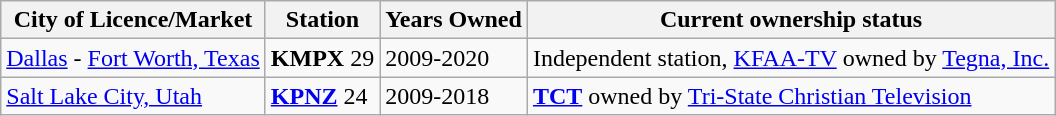<table class="wikitable">
<tr>
<th>City of Licence/Market</th>
<th>Station</th>
<th>Years Owned</th>
<th>Current ownership status</th>
</tr>
<tr>
<td><a href='#'>Dallas</a> - <a href='#'>Fort Worth, Texas</a></td>
<td><strong>KMPX</strong> 29</td>
<td>2009-2020</td>
<td>Independent station, <a href='#'>KFAA-TV</a> owned by <a href='#'>Tegna, Inc.</a></td>
</tr>
<tr style="vertical-align: top; text-align: left;">
<td><a href='#'>Salt Lake City, Utah</a></td>
<td><strong><a href='#'>KPNZ</a></strong> 24</td>
<td>2009-2018</td>
<td><strong><a href='#'>TCT</a></strong> owned by <a href='#'>Tri-State Christian Television</a></td>
</tr>
</table>
